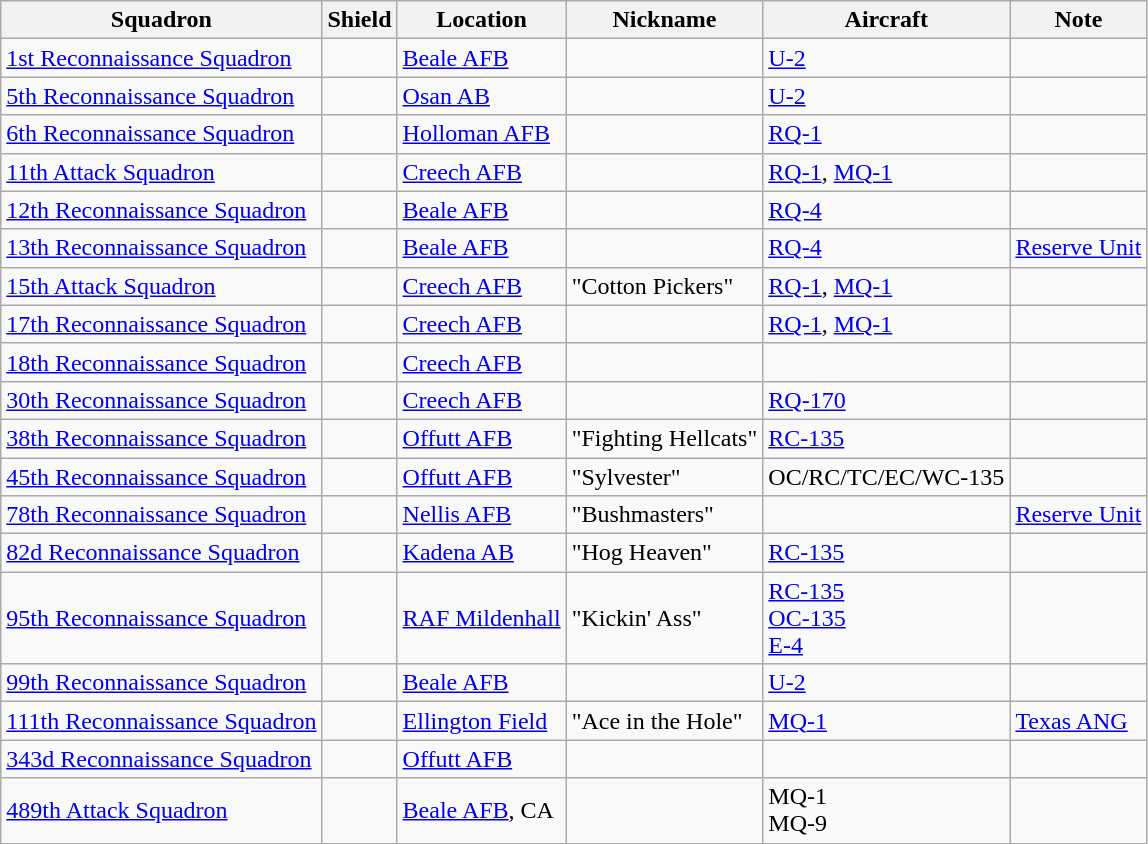<table class="wikitable">
<tr>
<th>Squadron</th>
<th>Shield</th>
<th>Location</th>
<th>Nickname</th>
<th>Aircraft</th>
<th>Note</th>
</tr>
<tr>
<td><a href='#'>1st Reconnaissance Squadron</a></td>
<td></td>
<td><a href='#'>Beale AFB</a></td>
<td></td>
<td><a href='#'>U-2</a></td>
<td></td>
</tr>
<tr>
<td><a href='#'>5th Reconnaissance Squadron</a></td>
<td></td>
<td><a href='#'>Osan AB</a></td>
<td></td>
<td><a href='#'>U-2</a></td>
<td></td>
</tr>
<tr>
<td><a href='#'>6th Reconnaissance Squadron</a></td>
<td></td>
<td><a href='#'>Holloman AFB</a></td>
<td></td>
<td><a href='#'>RQ-1</a></td>
<td></td>
</tr>
<tr>
<td><a href='#'>11th Attack Squadron</a></td>
<td></td>
<td><a href='#'>Creech AFB</a></td>
<td></td>
<td><a href='#'>RQ-1</a>, <a href='#'>MQ-1</a></td>
<td></td>
</tr>
<tr>
<td><a href='#'>12th Reconnaissance Squadron</a></td>
<td></td>
<td><a href='#'>Beale AFB</a></td>
<td></td>
<td><a href='#'>RQ-4</a></td>
<td></td>
</tr>
<tr>
<td><a href='#'>13th Reconnaissance Squadron</a></td>
<td></td>
<td><a href='#'>Beale AFB</a></td>
<td></td>
<td><a href='#'>RQ-4</a></td>
<td><a href='#'>Reserve Unit</a></td>
</tr>
<tr>
<td><a href='#'>15th Attack Squadron</a></td>
<td></td>
<td><a href='#'>Creech AFB</a></td>
<td>"Cotton Pickers"</td>
<td><a href='#'>RQ-1</a>, <a href='#'>MQ-1</a></td>
<td></td>
</tr>
<tr>
<td><a href='#'>17th Reconnaissance Squadron</a></td>
<td></td>
<td><a href='#'>Creech AFB</a></td>
<td></td>
<td><a href='#'>RQ-1</a>, <a href='#'>MQ-1</a></td>
<td></td>
</tr>
<tr>
<td><a href='#'>18th Reconnaissance Squadron</a></td>
<td></td>
<td><a href='#'>Creech AFB</a></td>
<td></td>
<td></td>
<td></td>
</tr>
<tr>
<td><a href='#'>30th Reconnaissance Squadron</a></td>
<td></td>
<td><a href='#'>Creech AFB</a></td>
<td></td>
<td><a href='#'>RQ-170</a></td>
<td></td>
</tr>
<tr>
<td><a href='#'>38th Reconnaissance Squadron</a></td>
<td></td>
<td><a href='#'>Offutt AFB</a></td>
<td>"Fighting Hellcats"</td>
<td><a href='#'>RC-135</a></td>
<td></td>
</tr>
<tr>
<td><a href='#'>45th Reconnaissance Squadron</a></td>
<td></td>
<td><a href='#'>Offutt AFB</a></td>
<td>"Sylvester"</td>
<td>OC/RC/TC/EC/WC-135</td>
<td></td>
</tr>
<tr>
<td><a href='#'>78th Reconnaissance Squadron</a></td>
<td></td>
<td><a href='#'>Nellis AFB</a></td>
<td>"Bushmasters"</td>
<td></td>
<td><a href='#'>Reserve Unit</a></td>
</tr>
<tr>
<td><a href='#'>82d Reconnaissance Squadron</a></td>
<td></td>
<td><a href='#'>Kadena AB</a></td>
<td>"Hog Heaven"</td>
<td><a href='#'>RC-135</a></td>
<td></td>
</tr>
<tr>
<td><a href='#'>95th Reconnaissance Squadron</a></td>
<td></td>
<td><a href='#'>RAF Mildenhall</a></td>
<td>"Kickin' Ass"</td>
<td><a href='#'>RC-135</a> <br> <a href='#'>OC-135</a> <br> <a href='#'>E-4</a></td>
<td></td>
</tr>
<tr>
<td><a href='#'>99th Reconnaissance Squadron</a></td>
<td></td>
<td><a href='#'>Beale AFB</a></td>
<td></td>
<td><a href='#'>U-2</a></td>
<td></td>
</tr>
<tr>
<td><a href='#'>111th Reconnaissance Squadron</a></td>
<td></td>
<td><a href='#'>Ellington Field</a></td>
<td>"Ace in the Hole"</td>
<td><a href='#'>MQ-1</a></td>
<td><a href='#'>Texas ANG</a></td>
</tr>
<tr>
<td><a href='#'>343d Reconnaissance Squadron</a></td>
<td></td>
<td><a href='#'>Offutt AFB</a></td>
<td></td>
<td></td>
<td></td>
</tr>
<tr>
<td><a href='#'>489th Attack Squadron</a></td>
<td></td>
<td><a href='#'>Beale AFB</a>, CA</td>
<td></td>
<td>MQ-1<br>MQ-9</td>
<td></td>
</tr>
</table>
